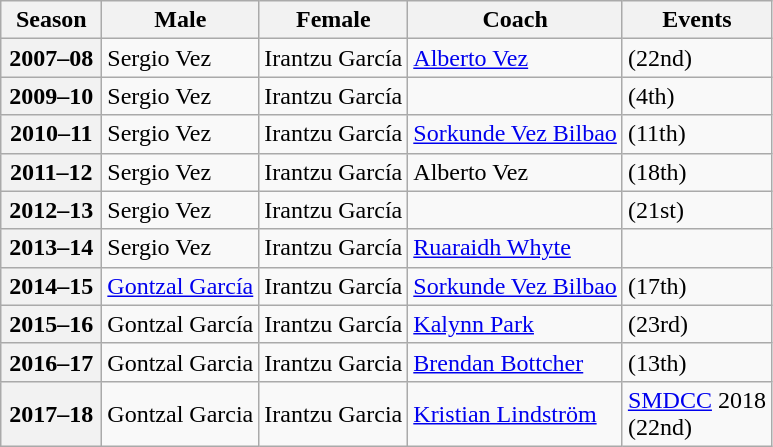<table class="wikitable">
<tr>
<th scope="col" width=60>Season</th>
<th scope="col">Male</th>
<th scope="col">Female</th>
<th scope="col">Coach</th>
<th scope="col">Events</th>
</tr>
<tr>
<th scope="row">2007–08</th>
<td>Sergio Vez</td>
<td>Irantzu García</td>
<td><a href='#'>Alberto Vez</a></td>
<td> (22nd)</td>
</tr>
<tr>
<th scope="row">2009–10</th>
<td>Sergio Vez</td>
<td>Irantzu García</td>
<td></td>
<td> (4th)</td>
</tr>
<tr>
<th scope="row">2010–11</th>
<td>Sergio Vez</td>
<td>Irantzu García</td>
<td><a href='#'>Sorkunde Vez Bilbao</a></td>
<td> (11th)</td>
</tr>
<tr>
<th scope="row">2011–12</th>
<td>Sergio Vez</td>
<td>Irantzu García</td>
<td>Alberto Vez</td>
<td> (18th)</td>
</tr>
<tr>
<th scope="row">2012–13</th>
<td>Sergio Vez</td>
<td>Irantzu García</td>
<td></td>
<td> (21st)</td>
</tr>
<tr>
<th scope="row">2013–14</th>
<td>Sergio Vez</td>
<td>Irantzu García</td>
<td><a href='#'>Ruaraidh Whyte</a></td>
<td> </td>
</tr>
<tr>
<th scope="row">2014–15</th>
<td><a href='#'>Gontzal García</a></td>
<td>Irantzu García</td>
<td><a href='#'>Sorkunde Vez Bilbao</a></td>
<td> (17th)</td>
</tr>
<tr>
<th scope="row">2015–16</th>
<td>Gontzal García</td>
<td>Irantzu García</td>
<td><a href='#'>Kalynn Park</a></td>
<td> (23rd)</td>
</tr>
<tr>
<th scope="row">2016–17</th>
<td>Gontzal Garcia</td>
<td>Irantzu Garcia</td>
<td><a href='#'>Brendan Bottcher</a></td>
<td> (13th)</td>
</tr>
<tr>
<th scope="row">2017–18</th>
<td>Gontzal Garcia</td>
<td>Irantzu Garcia</td>
<td><a href='#'>Kristian Lindström</a></td>
<td><a href='#'>SMDCC</a> 2018 <br> (22nd)</td>
</tr>
</table>
